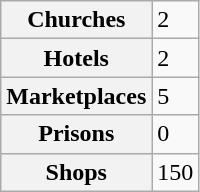<table class="wikitable">
<tr>
<th>Churches</th>
<td>2</td>
</tr>
<tr>
<th>Hotels</th>
<td>2</td>
</tr>
<tr>
<th>Marketplaces</th>
<td>5</td>
</tr>
<tr>
<th>Prisons</th>
<td>0</td>
</tr>
<tr>
<th>Shops</th>
<td>150</td>
</tr>
</table>
